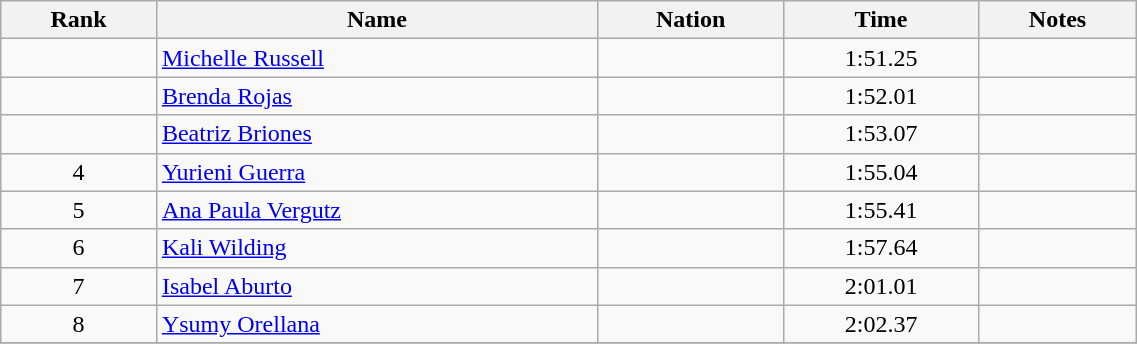<table class="wikitable sortable" style="text-align:center" width=60%>
<tr>
<th>Rank</th>
<th>Name</th>
<th>Nation</th>
<th>Time</th>
<th>Notes</th>
</tr>
<tr>
<td></td>
<td align=left><a href='#'>Michelle Russell</a></td>
<td align=left></td>
<td>1:51.25</td>
<td></td>
</tr>
<tr>
<td></td>
<td align=left><a href='#'>Brenda Rojas</a></td>
<td align=left></td>
<td>1:52.01</td>
<td></td>
</tr>
<tr>
<td></td>
<td align=left><a href='#'>Beatriz Briones</a></td>
<td align=left></td>
<td>1:53.07</td>
<td></td>
</tr>
<tr>
<td>4</td>
<td align=left><a href='#'>Yurieni Guerra</a></td>
<td align=left></td>
<td>1:55.04</td>
<td></td>
</tr>
<tr>
<td>5</td>
<td align=left><a href='#'>Ana Paula Vergutz</a></td>
<td align=left></td>
<td>1:55.41</td>
<td></td>
</tr>
<tr>
<td>6</td>
<td align=left><a href='#'>Kali Wilding</a></td>
<td align=left></td>
<td>1:57.64</td>
<td></td>
</tr>
<tr>
<td>7</td>
<td align=left><a href='#'>Isabel Aburto</a></td>
<td align=left></td>
<td>2:01.01</td>
<td></td>
</tr>
<tr>
<td>8</td>
<td align=left><a href='#'>Ysumy Orellana</a></td>
<td align=left></td>
<td>2:02.37</td>
<td></td>
</tr>
<tr>
</tr>
</table>
